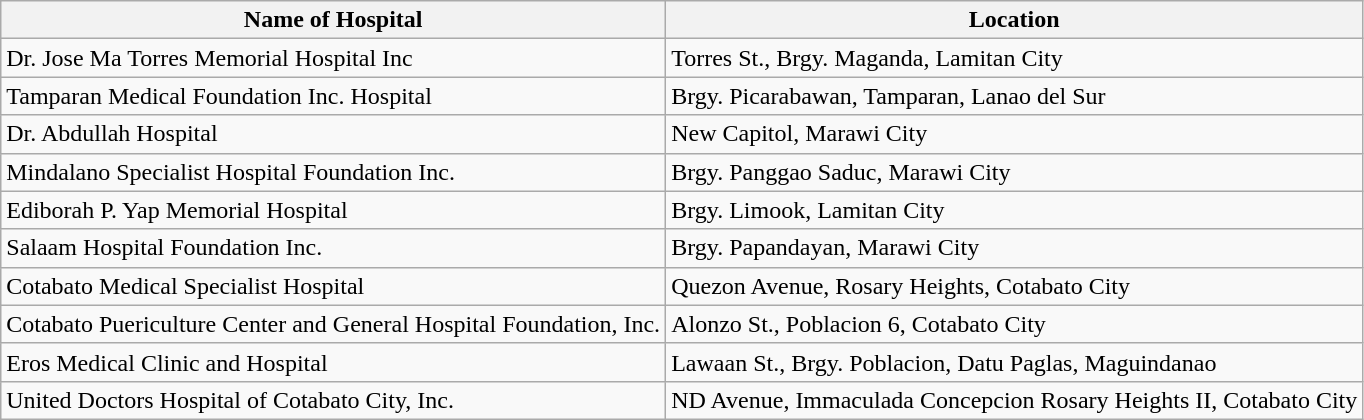<table class="wikitable">
<tr>
<th>Name of Hospital</th>
<th>Location</th>
</tr>
<tr style="vertical-align:middle;">
<td>Dr. Jose Ma Torres Memorial Hospital Inc</td>
<td>Torres St., Brgy. Maganda, Lamitan City</td>
</tr>
<tr style="vertical-align:middle;">
<td>Tamparan Medical Foundation Inc. Hospital</td>
<td>Brgy. Picarabawan, Tamparan, Lanao del Sur</td>
</tr>
<tr style="vertical-align:middle;">
<td>Dr. Abdullah Hospital</td>
<td>New Capitol, Marawi City</td>
</tr>
<tr style="vertical-align:middle;">
<td>Mindalano Specialist Hospital Foundation Inc.</td>
<td>Brgy. Panggao Saduc, Marawi City</td>
</tr>
<tr style="vertical-align:middle;">
<td>Ediborah P. Yap Memorial Hospital</td>
<td>Brgy. Limook, Lamitan City</td>
</tr>
<tr style="vertical-align:middle;">
<td>Salaam Hospital Foundation Inc.</td>
<td>Brgy. Papandayan, Marawi City</td>
</tr>
<tr style="vertical-align:middle;">
<td>Cotabato Medical Specialist Hospital</td>
<td>Quezon Avenue, Rosary Heights, Cotabato City</td>
</tr>
<tr style="vertical-align:middle;">
<td>Cotabato Puericulture Center and General Hospital Foundation, Inc.</td>
<td>Alonzo St., Poblacion 6, Cotabato City</td>
</tr>
<tr style="vertical-align:middle;">
<td>Eros Medical Clinic and Hospital</td>
<td>Lawaan St., Brgy. Poblacion, Datu Paglas, Maguindanao</td>
</tr>
<tr style="vertical-align:middle;">
<td>United Doctors Hospital of Cotabato City, Inc.</td>
<td>ND Avenue, Immaculada Concepcion Rosary Heights II, Cotabato City</td>
</tr>
</table>
